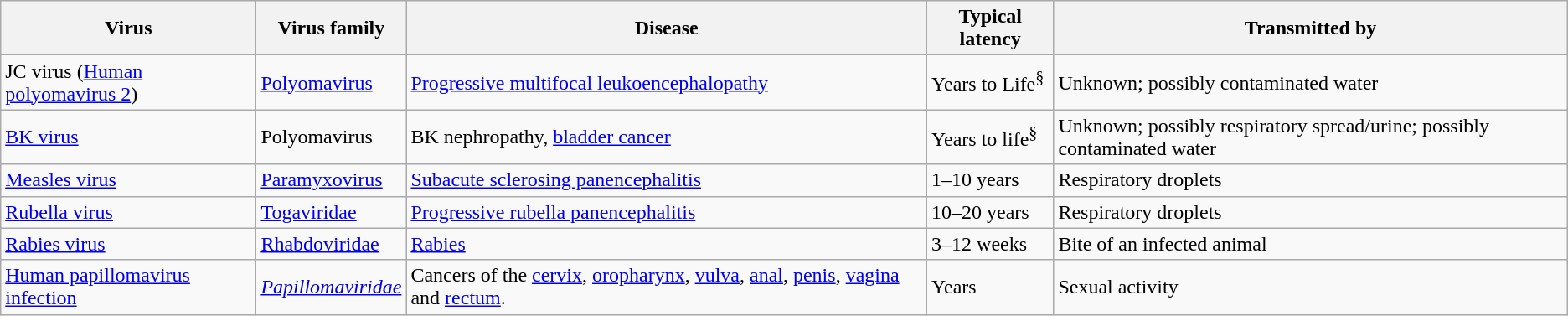<table class="wikitable">
<tr>
<th>Virus</th>
<th>Virus family</th>
<th>Disease</th>
<th>Typical latency</th>
<th>Transmitted by</th>
</tr>
<tr>
<td>JC virus (<a href='#'>Human polyomavirus 2</a>)</td>
<td><a href='#'>Polyomavirus</a></td>
<td><a href='#'>Progressive multifocal leukoencephalopathy</a></td>
<td>Years to Life<sup>§</sup></td>
<td>Unknown; possibly contaminated water</td>
</tr>
<tr>
<td><a href='#'>BK virus</a></td>
<td>Polyomavirus</td>
<td>BK nephropathy, <a href='#'>bladder cancer</a></td>
<td>Years to life<sup>§</sup></td>
<td>Unknown; possibly respiratory spread/urine; possibly contaminated water</td>
</tr>
<tr>
<td><a href='#'>Measles virus</a></td>
<td><a href='#'>Paramyxovirus</a></td>
<td><a href='#'>Subacute sclerosing panencephalitis</a></td>
<td>1–10 years</td>
<td>Respiratory droplets</td>
</tr>
<tr>
<td><a href='#'>Rubella virus</a></td>
<td><a href='#'>Togaviridae</a></td>
<td><a href='#'>Progressive rubella panencephalitis</a></td>
<td>10–20 years</td>
<td>Respiratory droplets</td>
</tr>
<tr>
<td><a href='#'>Rabies virus</a></td>
<td><a href='#'>Rhabdoviridae</a></td>
<td><a href='#'>Rabies</a></td>
<td>3–12 weeks</td>
<td>Bite of an infected animal</td>
</tr>
<tr>
<td><a href='#'>Human papillomavirus infection</a></td>
<td><em><a href='#'>Papillomaviridae</a></em></td>
<td>Cancers of the <a href='#'>cervix</a>, <a href='#'>oropharynx</a>, <a href='#'>vulva</a>, <a href='#'>anal</a>, <a href='#'>penis</a>, <a href='#'>vagina</a> and <a href='#'>rectum</a>.</td>
<td>Years</td>
<td>Sexual activity</td>
</tr>
</table>
